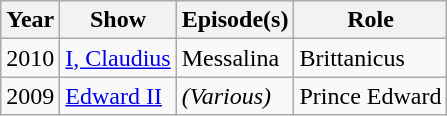<table class="wikitable">
<tr>
<th>Year</th>
<th>Show</th>
<th>Episode(s)</th>
<th>Role</th>
</tr>
<tr>
<td>2010</td>
<td><a href='#'>I, Claudius</a></td>
<td>Messalina</td>
<td>Brittanicus </td>
</tr>
<tr>
<td>2009</td>
<td><a href='#'>Edward II</a></td>
<td><em>(Various)</em></td>
<td>Prince Edward</td>
</tr>
</table>
